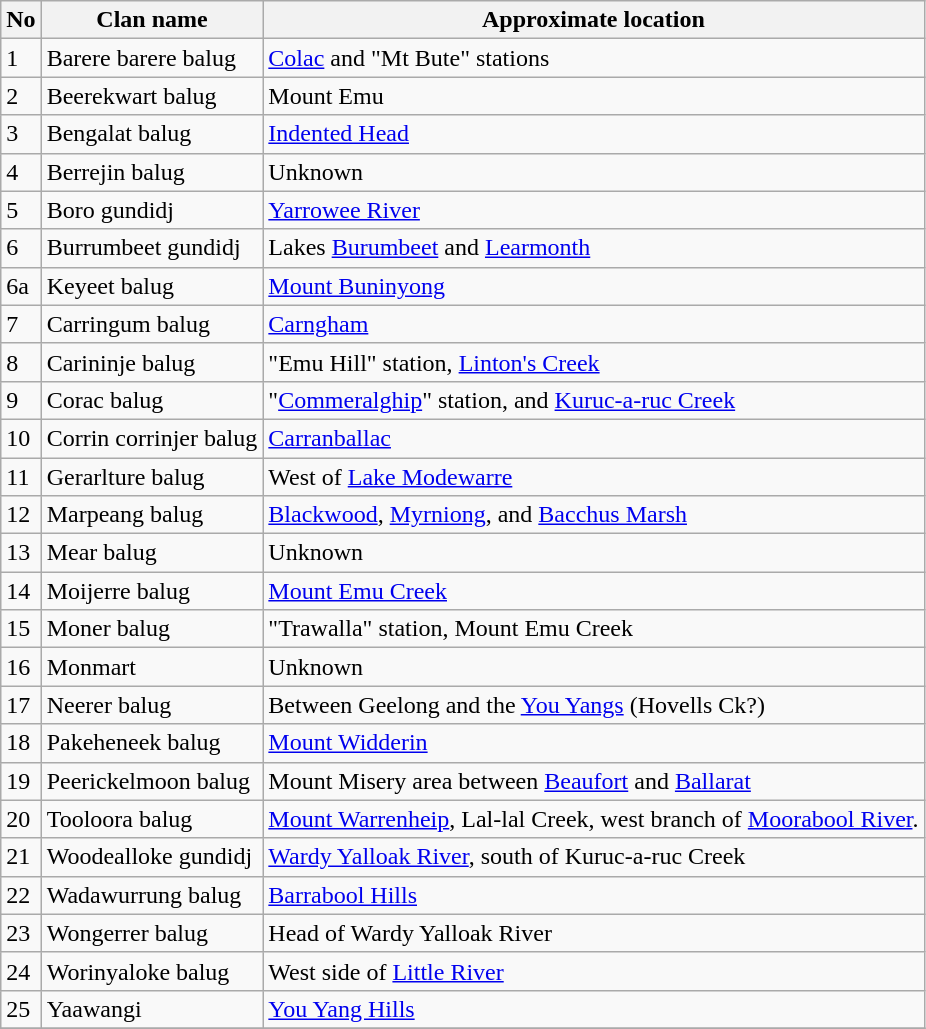<table class="wikitable">
<tr>
<th>No</th>
<th>Clan name</th>
<th>Approximate location</th>
</tr>
<tr>
<td>1</td>
<td>Barere barere balug</td>
<td><a href='#'>Colac</a> and "Mt Bute" stations</td>
</tr>
<tr>
<td>2</td>
<td>Beerekwart balug</td>
<td>Mount Emu</td>
</tr>
<tr>
<td>3</td>
<td>Bengalat balug</td>
<td><a href='#'>Indented Head</a></td>
</tr>
<tr>
<td>4</td>
<td>Berrejin balug</td>
<td>Unknown</td>
</tr>
<tr>
<td>5</td>
<td>Boro gundidj</td>
<td><a href='#'>Yarrowee River</a></td>
</tr>
<tr>
<td>6</td>
<td>Burrumbeet gundidj</td>
<td>Lakes <a href='#'>Burumbeet</a> and <a href='#'>Learmonth</a></td>
</tr>
<tr>
<td>6a</td>
<td>Keyeet balug</td>
<td><a href='#'>Mount Buninyong</a></td>
</tr>
<tr>
<td>7</td>
<td>Carringum balug</td>
<td><a href='#'>Carngham</a></td>
</tr>
<tr>
<td>8</td>
<td>Carininje balug</td>
<td>"Emu Hill" station, <a href='#'>Linton's Creek</a></td>
</tr>
<tr>
<td>9</td>
<td>Corac balug</td>
<td>"<a href='#'>Commeralghip</a>" station, and <a href='#'>Kuruc-a-ruc Creek</a></td>
</tr>
<tr>
<td>10</td>
<td>Corrin corrinjer balug</td>
<td><a href='#'>Carranballac</a></td>
</tr>
<tr>
<td>11</td>
<td>Gerarlture balug</td>
<td>West of <a href='#'>Lake Modewarre</a></td>
</tr>
<tr>
<td>12</td>
<td>Marpeang balug</td>
<td><a href='#'>Blackwood</a>, <a href='#'>Myrniong</a>, and <a href='#'>Bacchus Marsh</a></td>
</tr>
<tr>
<td>13</td>
<td>Mear balug</td>
<td>Unknown</td>
</tr>
<tr>
<td>14</td>
<td>Moijerre balug</td>
<td><a href='#'>Mount Emu Creek</a></td>
</tr>
<tr>
<td>15</td>
<td>Moner balug</td>
<td>"Trawalla" station, Mount Emu Creek</td>
</tr>
<tr>
<td>16</td>
<td>Monmart</td>
<td>Unknown</td>
</tr>
<tr>
<td>17</td>
<td>Neerer balug</td>
<td>Between Geelong and the <a href='#'>You Yangs</a> (Hovells Ck?)</td>
</tr>
<tr>
<td>18</td>
<td>Pakeheneek balug</td>
<td><a href='#'>Mount Widderin</a></td>
</tr>
<tr>
<td>19</td>
<td>Peerickelmoon balug</td>
<td>Mount Misery area between <a href='#'>Beaufort</a> and <a href='#'>Ballarat</a></td>
</tr>
<tr>
<td>20</td>
<td>Tooloora balug</td>
<td><a href='#'>Mount Warrenheip</a>, Lal-lal Creek, west branch of <a href='#'>Moorabool River</a>.</td>
</tr>
<tr>
<td>21</td>
<td>Woodealloke gundidj</td>
<td><a href='#'>Wardy Yalloak River</a>, south of Kuruc-a-ruc Creek</td>
</tr>
<tr>
<td>22</td>
<td>Wadawurrung balug</td>
<td><a href='#'>Barrabool Hills</a></td>
</tr>
<tr>
<td>23</td>
<td>Wongerrer balug</td>
<td>Head of Wardy Yalloak River</td>
</tr>
<tr>
<td>24</td>
<td>Worinyaloke balug</td>
<td>West side of <a href='#'>Little River</a></td>
</tr>
<tr>
<td>25</td>
<td>Yaawangi</td>
<td><a href='#'>You Yang Hills</a></td>
</tr>
<tr>
</tr>
</table>
